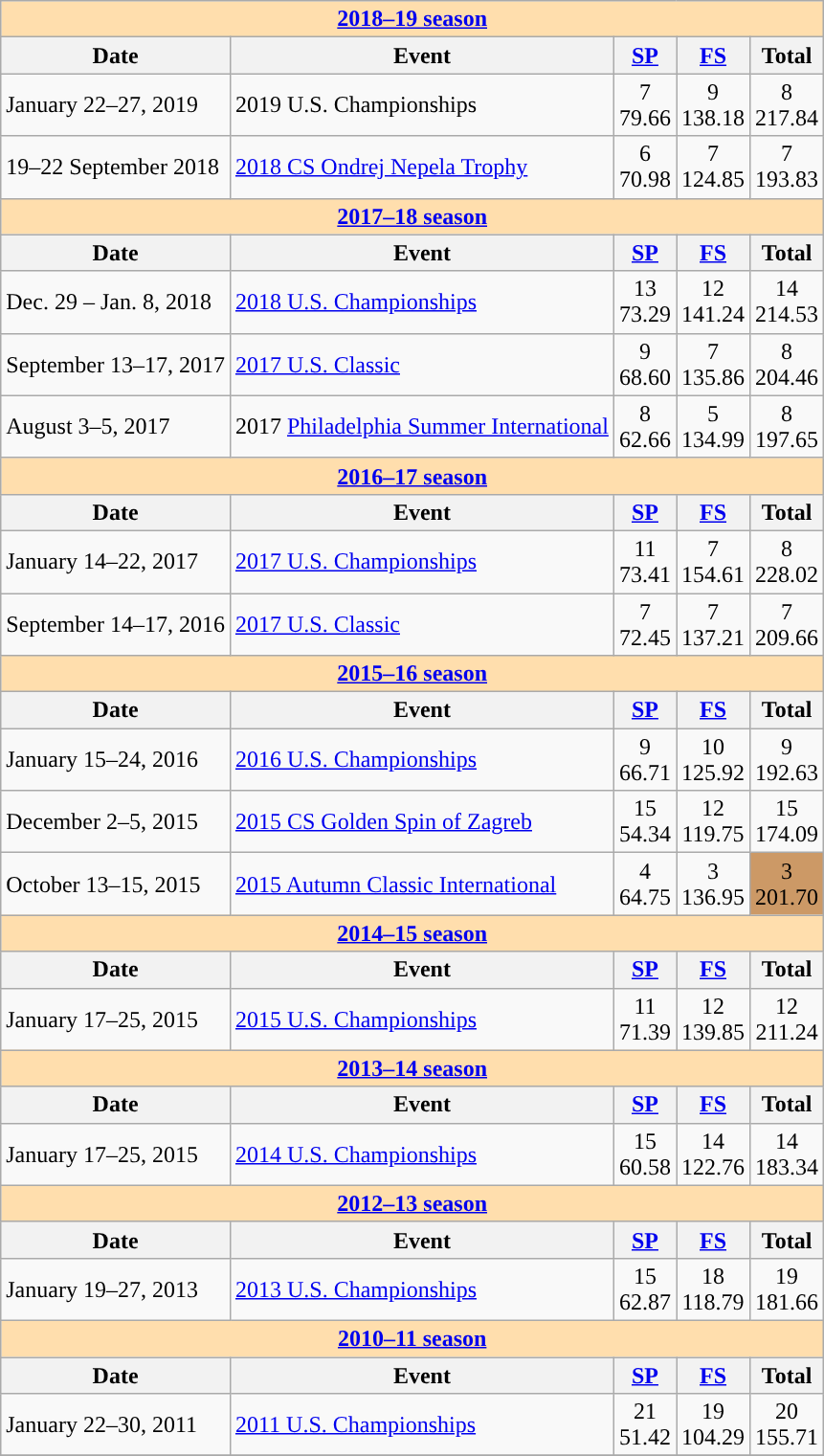<table class="wikitable">
<tr>
<th style="background-color: #ffdead;" colspan=5 align="center"><strong><a href='#'>2018–19 season</a></strong></th>
</tr>
<tr>
<th>Date</th>
<th>Event</th>
<th><a href='#'>SP</a></th>
<th><a href='#'>FS</a></th>
<th>Total</th>
</tr>
<tr>
<td>January 22–27, 2019</td>
<td>2019 U.S. Championships</td>
<td align=center>7<br>79.66</td>
<td align=center>9<br>138.18</td>
<td align=center>8<br>217.84</td>
</tr>
<tr>
<td>19–22 September 2018</td>
<td><a href='#'>2018 CS Ondrej Nepela Trophy</a></td>
<td align=center>6 <br> 70.98</td>
<td align=center>7 <br> 124.85</td>
<td align=center>7 <br> 193.83</td>
</tr>
<tr>
<th style="background-color: #ffdead;" colspan=5 align="center"><strong><a href='#'>2017–18 season</a></strong></th>
</tr>
<tr>
<th>Date</th>
<th>Event</th>
<th><a href='#'>SP</a></th>
<th><a href='#'>FS</a></th>
<th>Total</th>
</tr>
<tr>
<td>Dec. 29 – Jan. 8, 2018</td>
<td><a href='#'>2018 U.S. Championships</a></td>
<td align=center>13 <br> 73.29</td>
<td align=center>12 <br> 141.24</td>
<td align=center>14 <br> 214.53</td>
</tr>
<tr>
<td>September 13–17, 2017</td>
<td><a href='#'>2017 U.S. Classic</a></td>
<td align=center>9 <br> 68.60</td>
<td align=center>7 <br> 135.86</td>
<td align=center>8 <br> 204.46</td>
</tr>
<tr>
<td>August 3–5, 2017</td>
<td>2017 <a href='#'>Philadelphia Summer International</a></td>
<td align=center>8 <br> 62.66</td>
<td align=center>5 <br> 134.99</td>
<td align="center">8 <br> 197.65</td>
</tr>
<tr>
<th style="background-color: #ffdead;" colspan=5 align="center"><strong><a href='#'>2016–17 season</a></strong></th>
</tr>
<tr>
<th>Date</th>
<th>Event</th>
<th><a href='#'>SP</a></th>
<th><a href='#'>FS</a></th>
<th>Total</th>
</tr>
<tr>
<td>January 14–22, 2017</td>
<td><a href='#'>2017 U.S. Championships</a></td>
<td align=center>11 <br> 73.41</td>
<td align=center>7 <br> 154.61</td>
<td align=center>8 <br> 228.02</td>
</tr>
<tr>
<td>September 14–17, 2016</td>
<td><a href='#'>2017 U.S. Classic</a></td>
<td align=center>7 <br> 72.45</td>
<td align=center>7 <br> 137.21</td>
<td align=center>7 <br> 209.66</td>
</tr>
<tr>
<th style="background-color: #ffdead;" colspan=5 align="center"><strong><a href='#'>2015–16 season</a></strong></th>
</tr>
<tr>
<th>Date</th>
<th>Event</th>
<th><a href='#'>SP</a></th>
<th><a href='#'>FS</a></th>
<th>Total</th>
</tr>
<tr>
<td>January 15–24, 2016</td>
<td><a href='#'>2016 U.S. Championships</a></td>
<td align=center>9 <br> 66.71</td>
<td align=center>10 <br> 125.92</td>
<td align=center>9 <br> 192.63</td>
</tr>
<tr>
<td>December 2–5, 2015</td>
<td><a href='#'>2015 CS Golden Spin of Zagreb</a></td>
<td align=center>15 <br> 54.34</td>
<td align=center>12 <br> 119.75</td>
<td align=center>15 <br> 174.09</td>
</tr>
<tr>
<td>October 13–15, 2015</td>
<td><a href='#'>2015 Autumn Classic International</a></td>
<td align=center>4 <br> 64.75</td>
<td align=center>3 <br> 136.95</td>
<td align=center bgcolor=cc9966>3 <br> 201.70</td>
</tr>
<tr>
<th style="background-color: #ffdead;" colspan=5 align="center"><strong><a href='#'>2014–15 season</a></strong></th>
</tr>
<tr>
<th>Date</th>
<th>Event</th>
<th><a href='#'>SP</a></th>
<th><a href='#'>FS</a></th>
<th>Total</th>
</tr>
<tr>
<td>January 17–25, 2015</td>
<td><a href='#'>2015 U.S. Championships</a></td>
<td align=center>11 <br> 71.39</td>
<td align=center>12 <br> 139.85</td>
<td align=center>12 <br> 211.24</td>
</tr>
<tr>
<th style="background-color: #ffdead;" colspan=5 align="center"><strong><a href='#'>2013–14 season</a></strong></th>
</tr>
<tr>
<th>Date</th>
<th>Event</th>
<th><a href='#'>SP</a></th>
<th><a href='#'>FS</a></th>
<th>Total</th>
</tr>
<tr>
<td>January 17–25, 2015</td>
<td><a href='#'>2014 U.S. Championships</a></td>
<td align=center>15 <br> 60.58</td>
<td align=center>14 <br> 122.76</td>
<td align=center>14 <br> 183.34</td>
</tr>
<tr>
<th style="background-color: #ffdead;" colspan=5 align="center"><strong><a href='#'>2012–13 season</a></strong></th>
</tr>
<tr>
<th>Date</th>
<th>Event</th>
<th><a href='#'>SP</a></th>
<th><a href='#'>FS</a></th>
<th>Total</th>
</tr>
<tr>
<td>January 19–27, 2013</td>
<td><a href='#'>2013 U.S. Championships</a></td>
<td align=center>15 <br> 62.87</td>
<td align=center>18 <br> 118.79</td>
<td align=center>19 <br> 181.66</td>
</tr>
<tr>
<th style="background-color: #ffdead;" colspan=5 align="center"><strong><a href='#'>2010–11 season</a></strong></th>
</tr>
<tr>
<th>Date</th>
<th>Event</th>
<th><a href='#'>SP</a></th>
<th><a href='#'>FS</a></th>
<th>Total</th>
</tr>
<tr>
<td>January 22–30, 2011</td>
<td><a href='#'>2011 U.S. Championships</a></td>
<td align=center>21 <br> 51.42</td>
<td align=center>19 <br> 104.29</td>
<td align=center>20 <br> 155.71</td>
</tr>
<tr>
</tr>
</table>
